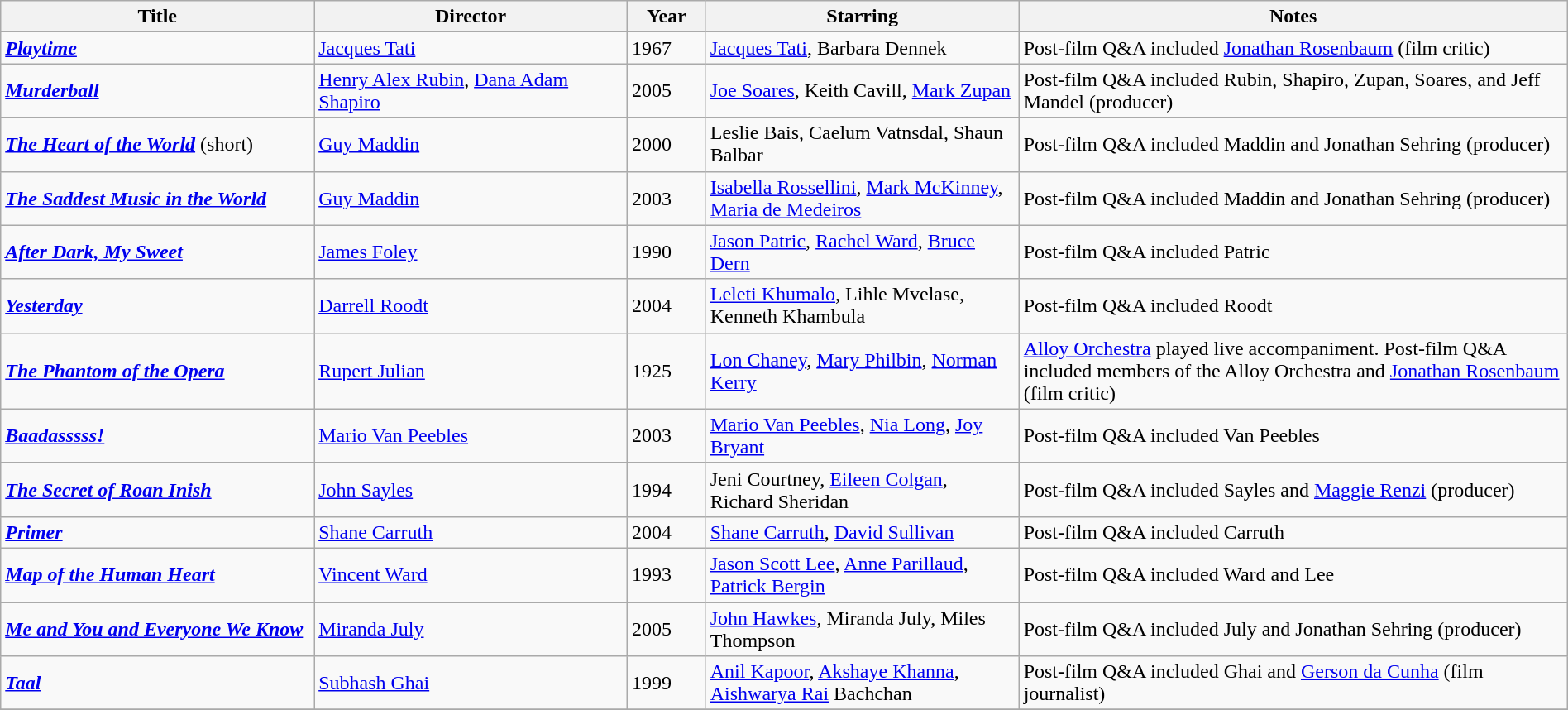<table class="wikitable sortable" style="width:100%;">
<tr>
<th style="width:20%;">Title</th>
<th style="width:20%;">Director</th>
<th style="width:5%;">Year</th>
<th style="width:20%;">Starring</th>
<th style="width:35%;">Notes</th>
</tr>
<tr>
<td><strong><em><a href='#'>Playtime</a></em></strong></td>
<td><a href='#'>Jacques Tati</a></td>
<td>1967</td>
<td><a href='#'>Jacques Tati</a>, Barbara Dennek</td>
<td>Post-film Q&A included <a href='#'>Jonathan Rosenbaum</a> (film critic)</td>
</tr>
<tr>
<td><strong><em><a href='#'>Murderball</a></em></strong></td>
<td><a href='#'>Henry Alex Rubin</a>, <a href='#'>Dana Adam Shapiro</a></td>
<td>2005</td>
<td><a href='#'>Joe Soares</a>, Keith Cavill, <a href='#'>Mark Zupan</a></td>
<td>Post-film Q&A included Rubin, Shapiro, Zupan, Soares, and Jeff Mandel (producer)</td>
</tr>
<tr>
<td><strong><em><a href='#'>The Heart of the World</a></em></strong> (short)</td>
<td><a href='#'>Guy Maddin</a></td>
<td>2000</td>
<td>Leslie Bais, Caelum Vatnsdal, Shaun Balbar</td>
<td>Post-film Q&A included Maddin and Jonathan Sehring (producer)</td>
</tr>
<tr>
<td><strong><em><a href='#'>The Saddest Music in the World</a></em></strong></td>
<td><a href='#'>Guy Maddin</a></td>
<td>2003</td>
<td><a href='#'>Isabella Rossellini</a>, <a href='#'>Mark McKinney</a>, <a href='#'>Maria de Medeiros</a></td>
<td>Post-film Q&A included Maddin and Jonathan Sehring (producer)</td>
</tr>
<tr>
<td><strong><em><a href='#'>After Dark, My Sweet</a></em></strong></td>
<td><a href='#'>James Foley</a></td>
<td>1990</td>
<td><a href='#'>Jason Patric</a>, <a href='#'>Rachel Ward</a>, <a href='#'>Bruce Dern</a></td>
<td>Post-film Q&A included Patric</td>
</tr>
<tr>
<td><strong><em><a href='#'>Yesterday</a></em></strong></td>
<td><a href='#'>Darrell Roodt</a></td>
<td>2004</td>
<td><a href='#'>Leleti Khumalo</a>, Lihle Mvelase, Kenneth Khambula</td>
<td>Post-film Q&A included Roodt</td>
</tr>
<tr>
<td><strong><em><a href='#'>The Phantom of the Opera</a></em></strong></td>
<td><a href='#'>Rupert Julian</a></td>
<td>1925</td>
<td><a href='#'>Lon Chaney</a>, <a href='#'>Mary Philbin</a>, <a href='#'>Norman Kerry</a></td>
<td><a href='#'>Alloy Orchestra</a> played live accompaniment. Post-film Q&A included members of the Alloy Orchestra and <a href='#'>Jonathan Rosenbaum</a> (film critic)</td>
</tr>
<tr>
<td><strong><em><a href='#'>Baadasssss!</a></em></strong></td>
<td><a href='#'>Mario Van Peebles</a></td>
<td>2003</td>
<td><a href='#'>Mario Van Peebles</a>, <a href='#'>Nia Long</a>, <a href='#'>Joy Bryant</a></td>
<td>Post-film Q&A included Van Peebles</td>
</tr>
<tr>
<td><strong><em><a href='#'>The Secret of Roan Inish</a></em></strong></td>
<td><a href='#'>John Sayles</a></td>
<td>1994</td>
<td>Jeni Courtney, <a href='#'>Eileen Colgan</a>, Richard Sheridan</td>
<td>Post-film Q&A included Sayles and <a href='#'>Maggie Renzi</a> (producer)</td>
</tr>
<tr>
<td><strong><em><a href='#'>Primer</a></em></strong></td>
<td><a href='#'>Shane Carruth</a></td>
<td>2004</td>
<td><a href='#'>Shane Carruth</a>, <a href='#'>David Sullivan</a></td>
<td>Post-film Q&A included Carruth</td>
</tr>
<tr>
<td><strong><em><a href='#'>Map of the Human Heart</a></em></strong></td>
<td><a href='#'>Vincent Ward</a></td>
<td>1993</td>
<td><a href='#'>Jason Scott Lee</a>, <a href='#'>Anne Parillaud</a>, <a href='#'>Patrick Bergin</a></td>
<td>Post-film Q&A included Ward and Lee</td>
</tr>
<tr>
<td><strong><em><a href='#'>Me and You and Everyone We Know</a></em></strong></td>
<td><a href='#'>Miranda July</a></td>
<td>2005</td>
<td><a href='#'>John Hawkes</a>, Miranda July, Miles Thompson</td>
<td>Post-film Q&A included July and Jonathan Sehring (producer)</td>
</tr>
<tr>
<td><strong><em><a href='#'>Taal</a></em></strong></td>
<td><a href='#'>Subhash Ghai</a></td>
<td>1999</td>
<td><a href='#'>Anil Kapoor</a>, <a href='#'>Akshaye Khanna</a>, <a href='#'>Aishwarya Rai</a> Bachchan</td>
<td>Post-film Q&A included Ghai and <a href='#'>Gerson da Cunha</a> (film journalist)</td>
</tr>
<tr>
</tr>
</table>
